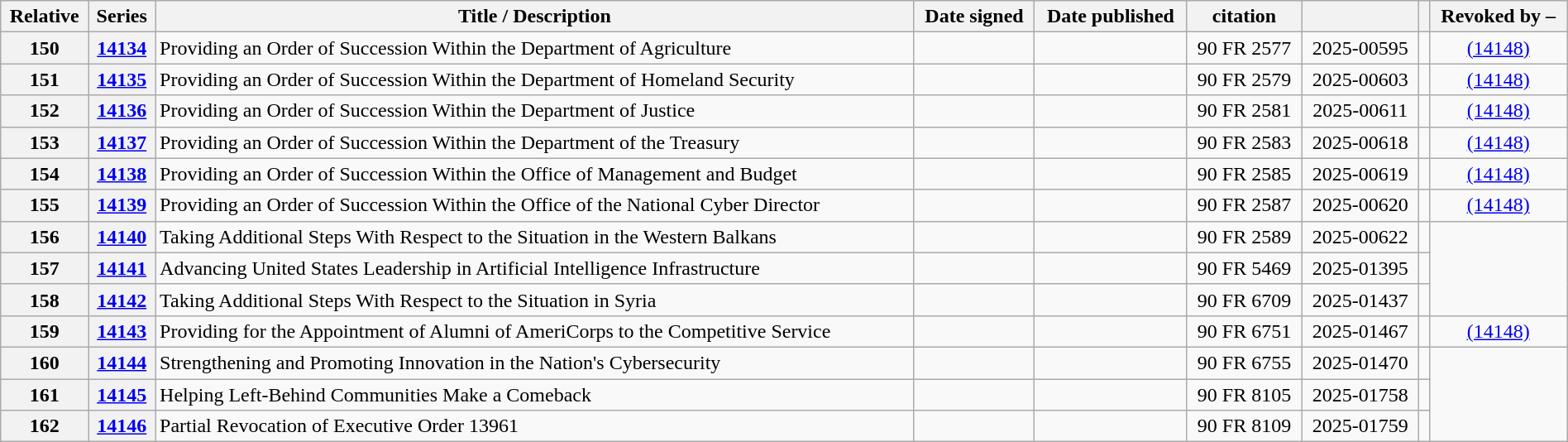<table class="wikitable sortable plainrowheaders" style="width:100%">
<tr>
<th>Relative</th>
<th>Series</th>
<th>Title / Description</th>
<th>Date signed</th>
<th>Date published</th>
<th>citation</th>
<th></th>
<th class="unsortable"></th>
<th>Revoked by –  </th>
</tr>
<tr style="text-align:center">
<th>150</th>
<th><a href='#'>14134</a></th>
<td style=text-align:left>Providing an Order of Succession Within the Department of Agriculture</td>
<td></td>
<td></td>
<td>90 FR 2577</td>
<td>2025-00595</td>
<td></td>
<td><a href='#'>(14148)</a></td>
</tr>
<tr style="text-align:center">
<th>151</th>
<th><a href='#'>14135</a></th>
<td style=text-align:left>Providing an Order of Succession Within the Department of Homeland Security</td>
<td></td>
<td></td>
<td>90 FR 2579</td>
<td>2025-00603</td>
<td></td>
<td><a href='#'>(14148)</a></td>
</tr>
<tr style="text-align:center">
<th>152</th>
<th><a href='#'>14136</a></th>
<td style=text-align:left>Providing an Order of Succession Within the Department of Justice</td>
<td></td>
<td></td>
<td>90 FR 2581</td>
<td>2025-00611</td>
<td></td>
<td><a href='#'>(14148)</a></td>
</tr>
<tr style="text-align:center">
<th>153</th>
<th><a href='#'>14137</a></th>
<td style=text-align:left>Providing an Order of Succession Within the Department of the Treasury</td>
<td></td>
<td></td>
<td>90 FR 2583</td>
<td>2025-00618</td>
<td></td>
<td><a href='#'>(14148)</a></td>
</tr>
<tr style="text-align:center">
<th>154</th>
<th><a href='#'>14138</a></th>
<td style=text-align:left>Providing an Order of Succession Within the Office of Management and Budget</td>
<td></td>
<td></td>
<td>90 FR 2585</td>
<td>2025-00619</td>
<td></td>
<td><a href='#'>(14148)</a></td>
</tr>
<tr style="text-align:center">
<th>155</th>
<th><a href='#'>14139</a></th>
<td style=text-align:left>Providing an Order of Succession Within the Office of the National Cyber Director</td>
<td></td>
<td></td>
<td>90 FR 2587</td>
<td>2025-00620</td>
<td></td>
<td><a href='#'>(14148)</a></td>
</tr>
<tr style="text-align:center">
<th>156</th>
<th><a href='#'>14140</a></th>
<td style=text-align:left>Taking Additional Steps With Respect to the Situation in the Western Balkans</td>
<td></td>
<td></td>
<td>90 FR 2589</td>
<td>2025-00622</td>
<td></td>
</tr>
<tr style="text-align:center">
<th>157</th>
<th><a href='#'>14141</a></th>
<td style=text-align:left>Advancing United States Leadership in Artificial Intelligence Infrastructure</td>
<td></td>
<td></td>
<td>90 FR 5469</td>
<td>2025-01395</td>
<td></td>
</tr>
<tr style="text-align:center">
<th>158</th>
<th><a href='#'>14142</a></th>
<td style=text-align:left>Taking Additional Steps With Respect to the Situation in Syria</td>
<td></td>
<td></td>
<td>90 FR 6709</td>
<td>2025-01437</td>
<td></td>
</tr>
<tr style="text-align:center">
<th>159</th>
<th><a href='#'>14143</a></th>
<td style=text-align:left>Providing for the Appointment of Alumni of AmeriCorps to the Competitive Service</td>
<td></td>
<td></td>
<td>90 FR 6751</td>
<td>2025-01467</td>
<td></td>
<td><a href='#'>(14148)</a></td>
</tr>
<tr style="text-align:center">
<th>160</th>
<th><a href='#'>14144</a></th>
<td style=text-align:left>Strengthening and Promoting Innovation in the Nation's Cybersecurity</td>
<td></td>
<td></td>
<td>90 FR 6755</td>
<td>2025-01470</td>
<td></td>
</tr>
<tr style="text-align:center">
<th>161</th>
<th><a href='#'>14145</a></th>
<td style=text-align:left>Helping Left-Behind Communities Make a Comeback</td>
<td></td>
<td></td>
<td>90 FR 8105</td>
<td>2025-01758</td>
<td></td>
</tr>
<tr style="text-align:center">
<th>162</th>
<th><a href='#'>14146</a></th>
<td style=text-align:left>Partial Revocation of Executive Order 13961</td>
<td></td>
<td></td>
<td>90 FR 8109</td>
<td>2025-01759</td>
<td></td>
</tr>
</table>
